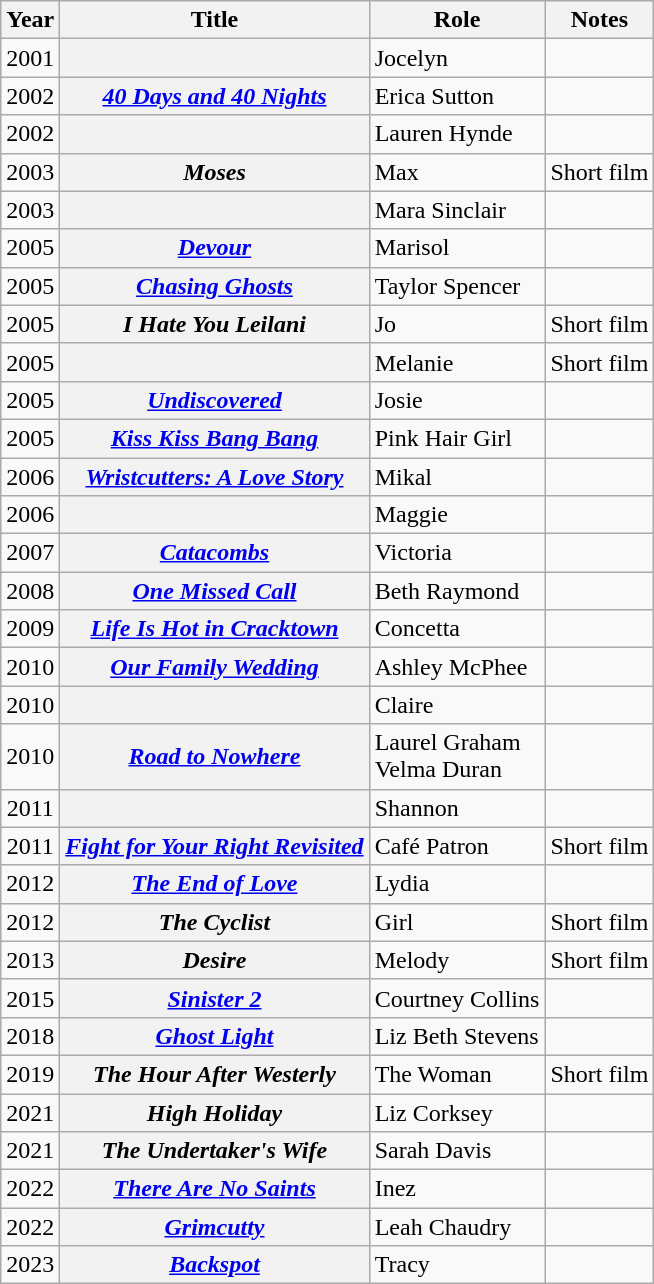<table class="wikitable sortable plainrowheaders">
<tr>
<th scope="col">Year</th>
<th scope="col">Title</th>
<th scope="col">Role</th>
<th scope="col" class="unsortable">Notes</th>
</tr>
<tr>
<td style="text-align:center;">2001</td>
<th scope="row"><em></em></th>
<td>Jocelyn</td>
<td></td>
</tr>
<tr>
<td style="text-align:center;">2002</td>
<th scope="row"><em><a href='#'>40 Days and 40 Nights</a></em></th>
<td>Erica Sutton</td>
<td></td>
</tr>
<tr>
<td style="text-align:center;">2002</td>
<th scope="row"><em></em></th>
<td>Lauren Hynde</td>
<td></td>
</tr>
<tr>
<td style="text-align:center;">2003</td>
<th scope="row"><em> Moses</em></th>
<td>Max</td>
<td>Short film</td>
</tr>
<tr>
<td style="text-align:center;">2003</td>
<th scope="row"><em></em></th>
<td>Mara Sinclair</td>
<td></td>
</tr>
<tr>
<td style="text-align:center;">2005</td>
<th scope="row"><em><a href='#'>Devour</a></em></th>
<td>Marisol</td>
<td></td>
</tr>
<tr>
<td style="text-align:center;">2005</td>
<th scope="row"><em><a href='#'>Chasing Ghosts</a></em></th>
<td>Taylor Spencer</td>
<td></td>
</tr>
<tr>
<td style="text-align:center;">2005</td>
<th scope="row"><em>I Hate You Leilani</em></th>
<td>Jo</td>
<td>Short film</td>
</tr>
<tr>
<td style="text-align:center;">2005</td>
<th scope="row"><em></em></th>
<td>Melanie</td>
<td>Short film</td>
</tr>
<tr>
<td style="text-align:center;">2005</td>
<th scope="row"><em><a href='#'>Undiscovered</a></em></th>
<td>Josie</td>
<td></td>
</tr>
<tr>
<td style="text-align:center;">2005</td>
<th scope="row"><em><a href='#'>Kiss Kiss Bang Bang</a></em></th>
<td>Pink Hair Girl</td>
<td></td>
</tr>
<tr>
<td style="text-align:center;">2006</td>
<th scope="row"><em><a href='#'>Wristcutters: A Love Story</a></em></th>
<td>Mikal</td>
<td></td>
</tr>
<tr>
<td style="text-align:center;">2006</td>
<th scope="row"><em></em></th>
<td>Maggie</td>
<td></td>
</tr>
<tr>
<td style="text-align:center;">2007</td>
<th scope="row"><em><a href='#'>Catacombs</a></em></th>
<td>Victoria</td>
<td></td>
</tr>
<tr>
<td style="text-align:center;">2008</td>
<th scope="row"><em><a href='#'>One Missed Call</a></em></th>
<td>Beth Raymond</td>
<td></td>
</tr>
<tr>
<td style="text-align:center;">2009</td>
<th scope="row"><em><a href='#'>Life Is Hot in Cracktown</a></em></th>
<td>Concetta</td>
<td></td>
</tr>
<tr>
<td style="text-align:center;">2010</td>
<th scope="row"><em><a href='#'>Our Family Wedding</a></em></th>
<td>Ashley McPhee</td>
<td></td>
</tr>
<tr>
<td style="text-align:center;">2010</td>
<th scope="row"><em></em></th>
<td>Claire</td>
<td></td>
</tr>
<tr>
<td style="text-align:center;">2010</td>
<th scope="row"><em><a href='#'>Road to Nowhere</a></em></th>
<td>Laurel Graham<br>Velma Duran</td>
<td></td>
</tr>
<tr>
<td style="text-align:center;">2011</td>
<th scope="row"><em></em></th>
<td>Shannon</td>
<td></td>
</tr>
<tr>
<td style="text-align:center;">2011</td>
<th scope="row"><em><a href='#'>Fight for Your Right Revisited</a></em></th>
<td>Café Patron</td>
<td>Short film</td>
</tr>
<tr>
<td style="text-align:center;">2012</td>
<th scope="row"><em><a href='#'>The End of Love</a></em></th>
<td>Lydia</td>
<td></td>
</tr>
<tr>
<td style="text-align:center;">2012</td>
<th scope="row"><em>The Cyclist</em></th>
<td>Girl</td>
<td>Short film</td>
</tr>
<tr>
<td style="text-align:center;">2013</td>
<th scope="row"><em>Desire</em></th>
<td>Melody</td>
<td>Short film</td>
</tr>
<tr>
<td style="text-align:center;">2015</td>
<th scope="row"><em><a href='#'>Sinister 2</a></em></th>
<td>Courtney Collins</td>
<td></td>
</tr>
<tr>
<td style="text-align:center;">2018</td>
<th scope="row"><em><a href='#'>Ghost Light</a></em></th>
<td>Liz Beth Stevens</td>
<td></td>
</tr>
<tr>
<td style="text-align:center;">2019</td>
<th scope="row"><em>The Hour After Westerly</em></th>
<td>The Woman</td>
<td>Short film</td>
</tr>
<tr>
<td style="text-align:center;">2021</td>
<th scope="row"><em>High Holiday</em></th>
<td>Liz Corksey</td>
<td></td>
</tr>
<tr>
<td style="text-align:center;">2021</td>
<th scope="row"><em>The Undertaker's Wife</em></th>
<td>Sarah Davis</td>
<td></td>
</tr>
<tr>
<td style="text-align:center;">2022</td>
<th scope="row"><em><a href='#'>There Are No Saints</a></em></th>
<td>Inez</td>
<td></td>
</tr>
<tr>
<td style="text-align:center;">2022</td>
<th scope="row"><em><a href='#'>Grimcutty</a></em></th>
<td>Leah Chaudry</td>
<td></td>
</tr>
<tr>
<td style="text-align:center;">2023</td>
<th scope="row"><em><a href='#'>Backspot</a></em></th>
<td>Tracy</td>
<td></td>
</tr>
</table>
